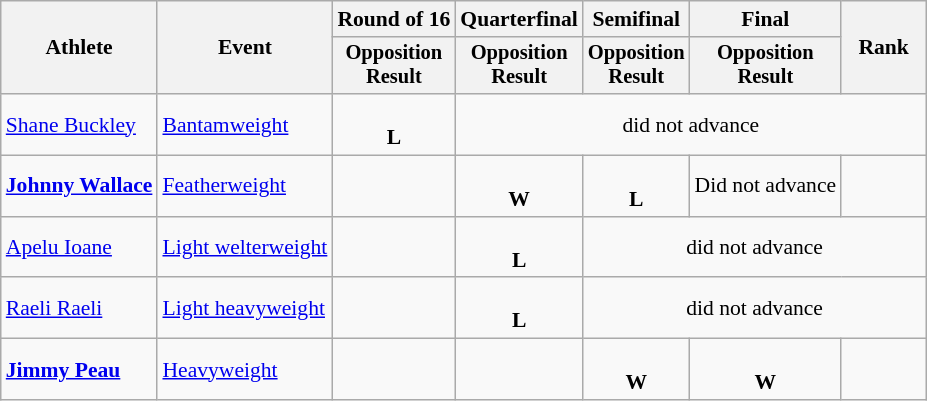<table class="wikitable" style="font-size:90%">
<tr>
<th rowspan="2">Athlete</th>
<th rowspan="2">Event</th>
<th>Round of 16</th>
<th>Quarterfinal</th>
<th>Semifinal</th>
<th>Final</th>
<th rowspan="2" style="width:50px;">Rank</th>
</tr>
<tr style="font-size:95%">
<th>Opposition<br>Result</th>
<th>Opposition<br>Result</th>
<th>Opposition<br>Result</th>
<th>Opposition<br>Result</th>
</tr>
<tr align=center>
<td align=left><a href='#'>Shane Buckley</a></td>
<td align=left><a href='#'>Bantamweight</a></td>
<td><br><strong>L</strong></td>
<td colspan=4>did not advance</td>
</tr>
<tr align=center>
<td align=left><strong><a href='#'>Johnny Wallace</a></strong></td>
<td align=left><a href='#'>Featherweight</a></td>
<td></td>
<td><br><strong>W</strong></td>
<td><br><strong>L</strong></td>
<td>Did not advance</td>
<td></td>
</tr>
<tr align=center>
<td align=left><a href='#'>Apelu Ioane</a></td>
<td align=left><a href='#'>Light welterweight</a></td>
<td></td>
<td><br><strong>L</strong></td>
<td colspan=3>did not advance</td>
</tr>
<tr align=center>
<td align=left><a href='#'>Raeli Raeli</a></td>
<td align=left><a href='#'>Light heavyweight</a></td>
<td></td>
<td><br><strong>L</strong></td>
<td colspan=3>did not advance</td>
</tr>
<tr align=center>
<td align=left><strong><a href='#'>Jimmy Peau</a></strong></td>
<td align=left><a href='#'>Heavyweight</a></td>
<td></td>
<td></td>
<td><br><strong>W</strong></td>
<td><br><strong>W</strong></td>
<td></td>
</tr>
</table>
